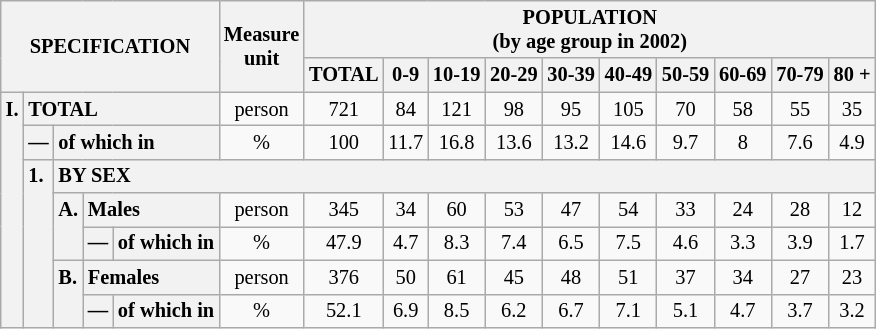<table class="wikitable" style="font-size:85%; text-align:center">
<tr>
<th rowspan="2" colspan="5">SPECIFICATION</th>
<th rowspan="2">Measure<br> unit</th>
<th colspan="10" rowspan="1">POPULATION<br> (by age group in 2002)</th>
</tr>
<tr>
<th>TOTAL</th>
<th>0-9</th>
<th>10-19</th>
<th>20-29</th>
<th>30-39</th>
<th>40-49</th>
<th>50-59</th>
<th>60-69</th>
<th>70-79</th>
<th>80 +</th>
</tr>
<tr>
<th style="text-align:left" valign="top" rowspan="7">I.</th>
<th style="text-align:left" colspan="4">TOTAL</th>
<td>person</td>
<td>721</td>
<td>84</td>
<td>121</td>
<td>98</td>
<td>95</td>
<td>105</td>
<td>70</td>
<td>58</td>
<td>55</td>
<td>35</td>
</tr>
<tr>
<th style="text-align:left" valign="top">—</th>
<th style="text-align:left" colspan="3">of which in</th>
<td>%</td>
<td>100</td>
<td>11.7</td>
<td>16.8</td>
<td>13.6</td>
<td>13.2</td>
<td>14.6</td>
<td>9.7</td>
<td>8</td>
<td>7.6</td>
<td>4.9</td>
</tr>
<tr>
<th style="text-align:left" valign="top" rowspan="5">1.</th>
<th style="text-align:left" colspan="14">BY SEX</th>
</tr>
<tr>
<th style="text-align:left" valign="top" rowspan="2">A.</th>
<th style="text-align:left" colspan="2">Males</th>
<td>person</td>
<td>345</td>
<td>34</td>
<td>60</td>
<td>53</td>
<td>47</td>
<td>54</td>
<td>33</td>
<td>24</td>
<td>28</td>
<td>12</td>
</tr>
<tr>
<th style="text-align:left" valign="top">—</th>
<th style="text-align:left" colspan="1">of which in</th>
<td>%</td>
<td>47.9</td>
<td>4.7</td>
<td>8.3</td>
<td>7.4</td>
<td>6.5</td>
<td>7.5</td>
<td>4.6</td>
<td>3.3</td>
<td>3.9</td>
<td>1.7</td>
</tr>
<tr>
<th style="text-align:left" valign="top" rowspan="2">B.</th>
<th style="text-align:left" colspan="2">Females</th>
<td>person</td>
<td>376</td>
<td>50</td>
<td>61</td>
<td>45</td>
<td>48</td>
<td>51</td>
<td>37</td>
<td>34</td>
<td>27</td>
<td>23</td>
</tr>
<tr>
<th style="text-align:left" valign="top">—</th>
<th style="text-align:left" colspan="1">of which in</th>
<td>%</td>
<td>52.1</td>
<td>6.9</td>
<td>8.5</td>
<td>6.2</td>
<td>6.7</td>
<td>7.1</td>
<td>5.1</td>
<td>4.7</td>
<td>3.7</td>
<td>3.2</td>
</tr>
</table>
